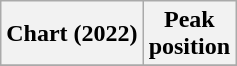<table class="wikitable plainrowheaders">
<tr>
<th>Chart (2022)</th>
<th>Peak<br>position</th>
</tr>
<tr>
</tr>
</table>
